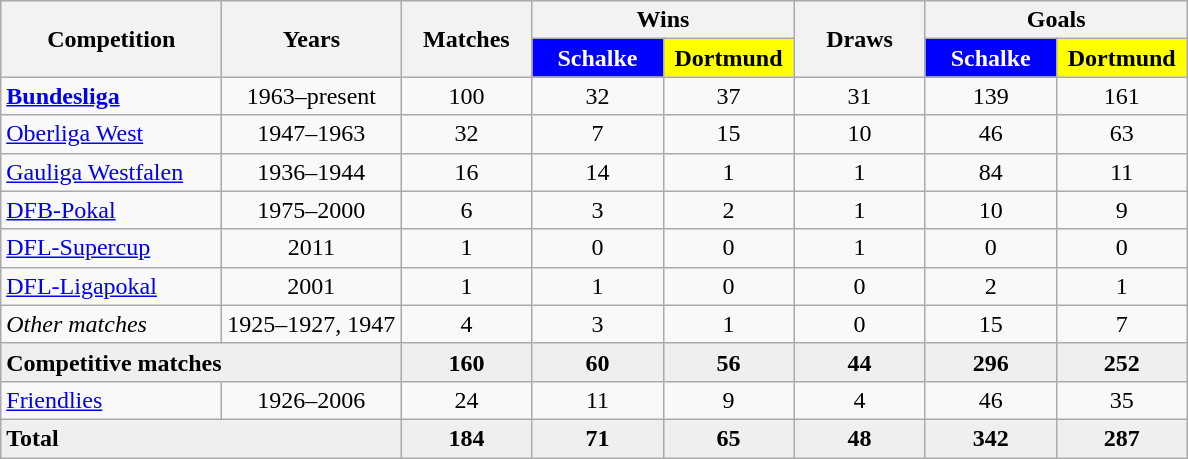<table class="wikitable nowrap" style="text-align: center;">
<tr>
<th rowspan="2" width=140>Competition</th>
<th rowspan="2">Years</th>
<th rowspan="2" width=80>Matches</th>
<th colspan="2">Wins</th>
<th rowspan="2" width=80>Draws</th>
<th colspan="2">Goals</th>
</tr>
<tr>
<th style="color:#fff; background-color:blue;" width=80>Schalke</th>
<th style="color:#000; background-color:yellow;"width=80>Dortmund</th>
<th style="color:#fff; background-color:blue;" width=80>Schalke</th>
<th style="color:#000; background-color:yellow;"width=80>Dortmund</th>
</tr>
<tr>
<td align="left"><strong><a href='#'>Bundesliga</a></strong></td>
<td>1963–present</td>
<td>100</td>
<td>32</td>
<td>37</td>
<td>31</td>
<td>139</td>
<td>161</td>
</tr>
<tr>
<td align="left"><a href='#'>Oberliga West</a></td>
<td>1947–1963</td>
<td>32</td>
<td>7</td>
<td>15</td>
<td>10</td>
<td>46</td>
<td>63</td>
</tr>
<tr>
<td align="left"><a href='#'>Gauliga Westfalen</a></td>
<td>1936–1944</td>
<td>16</td>
<td>14</td>
<td>1</td>
<td>1</td>
<td>84</td>
<td>11</td>
</tr>
<tr>
<td align="left"><a href='#'>DFB-Pokal</a></td>
<td>1975–2000</td>
<td>6</td>
<td>3</td>
<td>2</td>
<td>1</td>
<td>10</td>
<td>9</td>
</tr>
<tr>
<td align="left"><a href='#'>DFL-Supercup</a></td>
<td>2011</td>
<td>1</td>
<td>0</td>
<td>0</td>
<td>1</td>
<td>0</td>
<td>0</td>
</tr>
<tr>
<td align="left"><a href='#'>DFL-Ligapokal</a></td>
<td>2001</td>
<td>1</td>
<td>1</td>
<td>0</td>
<td>0</td>
<td>2</td>
<td>1</td>
</tr>
<tr>
<td align="left"><em>Other matches</em></td>
<td>1925–1927, 1947</td>
<td>4</td>
<td>3</td>
<td>1</td>
<td>0</td>
<td>15</td>
<td>7</td>
</tr>
<tr style="background:#efefef; font-weight:bold;">
<td align="left" colspan="2">Competitive matches</td>
<td>160</td>
<td>60</td>
<td>56</td>
<td>44</td>
<td>296</td>
<td>252</td>
</tr>
<tr>
<td align="left"><a href='#'>Friendlies</a></td>
<td>1926–2006</td>
<td>24</td>
<td>11</td>
<td>9</td>
<td>4</td>
<td>46</td>
<td>35</td>
</tr>
<tr style="background:#efefef; font-weight:bold;">
<td align="left" colspan="2">Total</td>
<td>184</td>
<td>71</td>
<td>65</td>
<td>48</td>
<td>342</td>
<td>287</td>
</tr>
</table>
